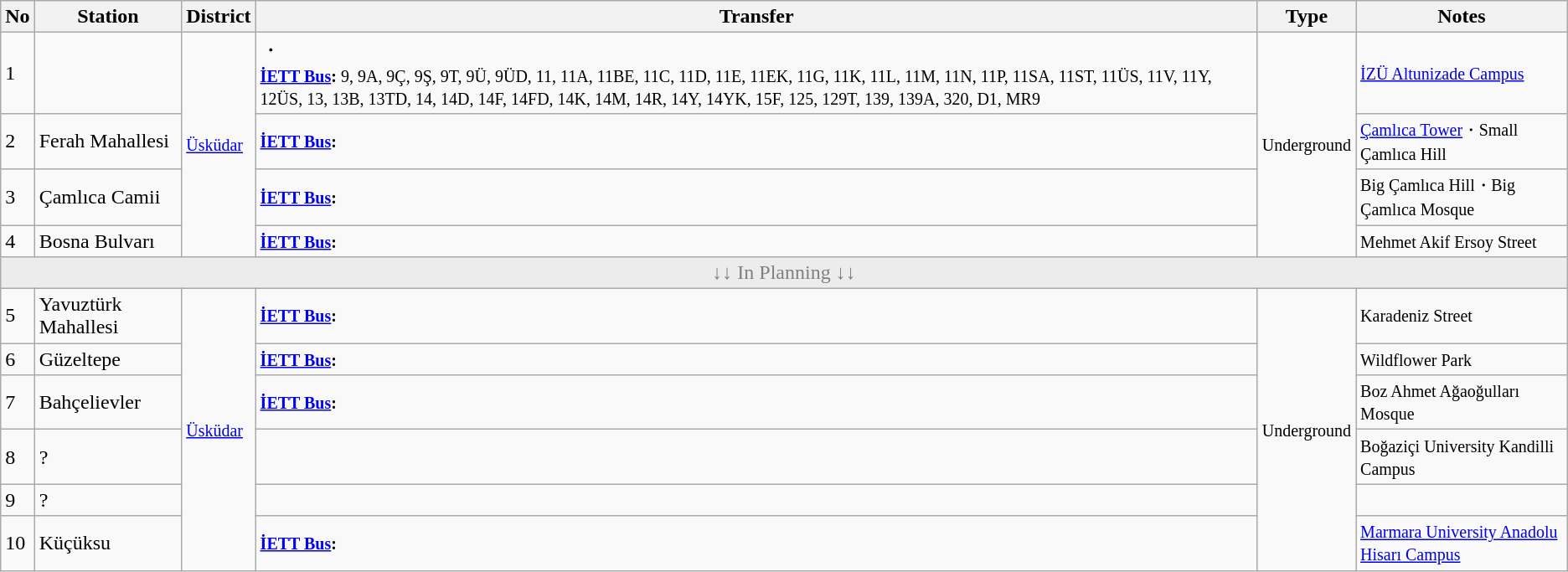<table class="wikitable">
<tr>
<th>No</th>
<th>Station</th>
<th>District</th>
<th>Transfer</th>
<th>Type</th>
<th>Notes</th>
</tr>
<tr>
<td>1</td>
<td></td>
<td rowspan="4"><small><a href='#'>Üsküdar</a></small></td>
<td>・<br><small><strong><a href='#'>İETT Bus</a>:</strong> 9, 9A, 9Ç, 9Ş, 9T, 9Ü, 9ÜD, 11, 11A, 11BE, 11C, 11D, 11E, 11EK, 11G, 11K, 11L, 11M, 11N, 11P, 11SA, 11ST, 11ÜS, 11V, 11Y, 12ÜS, 13, 13B, 13TD, 14, 14D, 14F, 14FD, 14K, 14M, 14R, 14Y, 14YK, 15F, 125, 129T, 139, 139A, 320, D1, MR9</small></td>
<td rowspan="4"><small>Underground</small></td>
<td><small><a href='#'>İZÜ Altunizade Campus</a></small></td>
</tr>
<tr>
<td>2</td>
<td>Ferah Mahallesi</td>
<td><small><strong><a href='#'>İETT Bus</a>:</strong> </small></td>
<td><small><a href='#'>Çamlıca Tower</a>・Small Çamlıca Hill</small></td>
</tr>
<tr>
<td>3</td>
<td>Çamlıca Camii</td>
<td><small><strong><a href='#'>İETT Bus</a>:</strong> </small></td>
<td><small>Big Çamlıca Hill・Big Çamlıca Mosque</small></td>
</tr>
<tr>
<td>4</td>
<td>Bosna Bulvarı</td>
<td><small><strong><a href='#'>İETT Bus</a>:</strong> </small></td>
<td><small>Mehmet Akif Ersoy Street</small></td>
</tr>
<tr>
<td colspan="6" style="background: #ececec; color: grey; vertical-align: middle; text-align:center">↓↓ In Planning ↓↓</td>
</tr>
<tr>
<td>5</td>
<td>Yavuztürk Mahallesi</td>
<td rowspan="6"><small><a href='#'>Üsküdar</a></small></td>
<td><small><strong><a href='#'>İETT Bus</a>:</strong> </small></td>
<td rowspan="6"><small>Underground</small></td>
<td><small>Karadeniz Street</small></td>
</tr>
<tr>
<td>6</td>
<td>Güzeltepe</td>
<td><small><strong><a href='#'>İETT Bus</a>:</strong> </small></td>
<td><small>Wildflower Park</small></td>
</tr>
<tr>
<td>7</td>
<td>Bahçelievler</td>
<td><small><strong><a href='#'>İETT Bus</a>:</strong> </small></td>
<td><small>Boz Ahmet Ağaoğulları Mosque</small></td>
</tr>
<tr>
<td>8</td>
<td>?</td>
<td></td>
<td><small>Boğaziçi University Kandilli Campus</small></td>
</tr>
<tr>
<td>9</td>
<td>?</td>
<td></td>
<td></td>
</tr>
<tr>
<td>10</td>
<td>Küçüksu</td>
<td><small><strong><a href='#'>İETT Bus</a>:</strong> </small></td>
<td><small><a href='#'>Marmara University Anadolu Hisarı Campus</a></small></td>
</tr>
</table>
